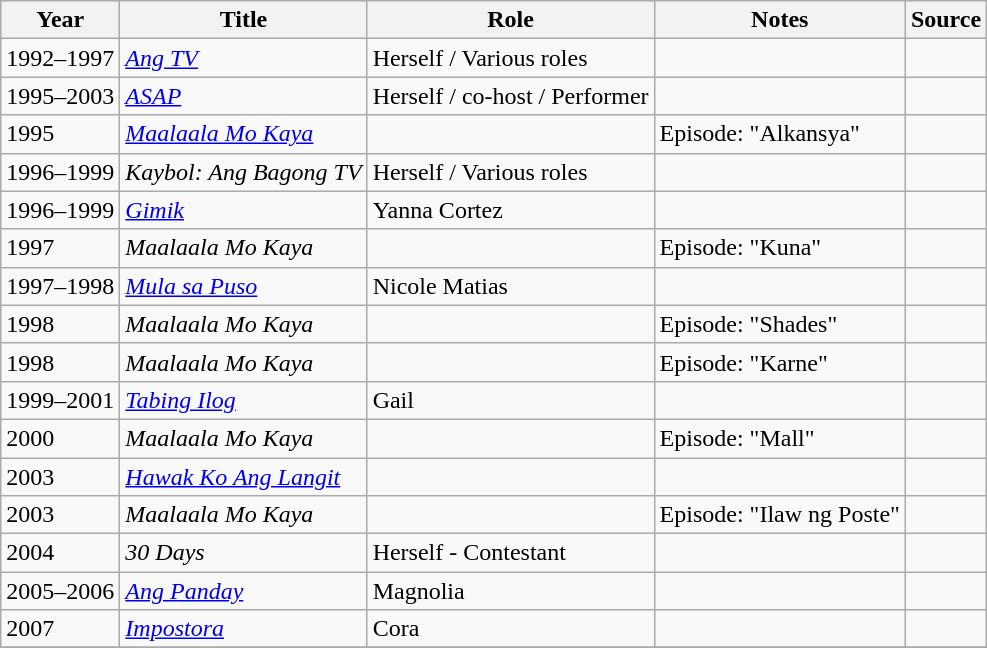<table class="wikitable sortable" >
<tr>
<th>Year</th>
<th>Title</th>
<th>Role</th>
<th class="unsortable">Notes </th>
<th class="unsortable">Source </th>
</tr>
<tr>
<td>1992–1997</td>
<td><em><a href='#'>Ang TV</a></em></td>
<td>Herself / Various roles</td>
<td></td>
<td></td>
</tr>
<tr>
<td>1995–2003</td>
<td><em><a href='#'>ASAP</a></em></td>
<td>Herself / co-host / Performer</td>
<td></td>
<td></td>
</tr>
<tr>
<td>1995</td>
<td><em><a href='#'>Maalaala Mo Kaya</a></em></td>
<td></td>
<td>Episode: "Alkansya"</td>
<td></td>
</tr>
<tr>
<td>1996–1999</td>
<td><em>Kaybol: Ang Bagong TV</em></td>
<td>Herself / Various roles</td>
<td></td>
<td></td>
</tr>
<tr>
<td>1996–1999</td>
<td><em><a href='#'>Gimik</a></em></td>
<td>Yanna Cortez</td>
<td></td>
<td></td>
</tr>
<tr>
<td>1997</td>
<td><em>Maalaala Mo Kaya</em></td>
<td></td>
<td>Episode: "Kuna"</td>
<td></td>
</tr>
<tr>
<td>1997–1998</td>
<td><em><a href='#'>Mula sa Puso</a></em></td>
<td>Nicole Matias</td>
<td></td>
<td></td>
</tr>
<tr>
<td>1998</td>
<td><em>Maalaala Mo Kaya</em></td>
<td></td>
<td>Episode: "Shades"</td>
<td></td>
</tr>
<tr>
<td>1998</td>
<td><em>Maalaala Mo Kaya</em></td>
<td></td>
<td>Episode: "Karne"</td>
<td></td>
</tr>
<tr>
<td>1999–2001</td>
<td><em><a href='#'>Tabing Ilog</a></em></td>
<td>Gail</td>
<td></td>
<td></td>
</tr>
<tr>
<td>2000</td>
<td><em>Maalaala Mo Kaya</em></td>
<td></td>
<td>Episode: "Mall"</td>
<td></td>
</tr>
<tr>
<td>2003</td>
<td><em><a href='#'>Hawak Ko Ang Langit</a></em></td>
<td></td>
<td></td>
<td></td>
</tr>
<tr>
<td>2003</td>
<td><em>Maalaala Mo Kaya</em></td>
<td></td>
<td>Episode: "Ilaw ng Poste"</td>
<td></td>
</tr>
<tr>
<td>2004</td>
<td><em>30 Days</em></td>
<td>Herself - Contestant</td>
<td></td>
<td></td>
</tr>
<tr>
<td>2005–2006</td>
<td><em><a href='#'>Ang Panday</a></em></td>
<td>Magnolia</td>
<td></td>
<td></td>
</tr>
<tr>
<td>2007</td>
<td><em><a href='#'>Impostora</a></em></td>
<td>Cora</td>
<td></td>
<td></td>
</tr>
<tr>
</tr>
</table>
